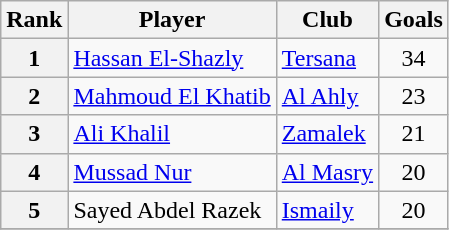<table class="wikitable" style="text-align:center">
<tr>
<th>Rank</th>
<th>Player</th>
<th>Club</th>
<th>Goals</th>
</tr>
<tr>
<th>1</th>
<td align="left"> <a href='#'>Hassan El-Shazly</a></td>
<td align="left"><a href='#'>Tersana</a></td>
<td>34</td>
</tr>
<tr>
<th>2</th>
<td align="left"> <a href='#'>Mahmoud El Khatib</a></td>
<td align="left"><a href='#'>Al Ahly</a></td>
<td>23</td>
</tr>
<tr>
<th>3</th>
<td align="left"> <a href='#'>Ali Khalil</a></td>
<td align="left"><a href='#'>Zamalek</a></td>
<td>21</td>
</tr>
<tr>
<th>4</th>
<td align="left"> <a href='#'>Mussad Nur</a></td>
<td align="left"><a href='#'>Al Masry</a></td>
<td>20</td>
</tr>
<tr>
<th>5</th>
<td align="left"> Sayed Abdel Razek</td>
<td align="left"><a href='#'>Ismaily</a></td>
<td>20</td>
</tr>
<tr>
</tr>
</table>
